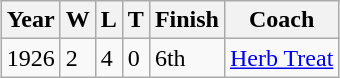<table class="wikitable" style="margin: 1em auto;">
<tr>
<th>Year</th>
<th>W</th>
<th>L</th>
<th>T</th>
<th>Finish</th>
<th>Coach</th>
</tr>
<tr>
<td>1926</td>
<td>2</td>
<td>4</td>
<td>0</td>
<td>6th</td>
<td><a href='#'>Herb Treat</a></td>
</tr>
</table>
